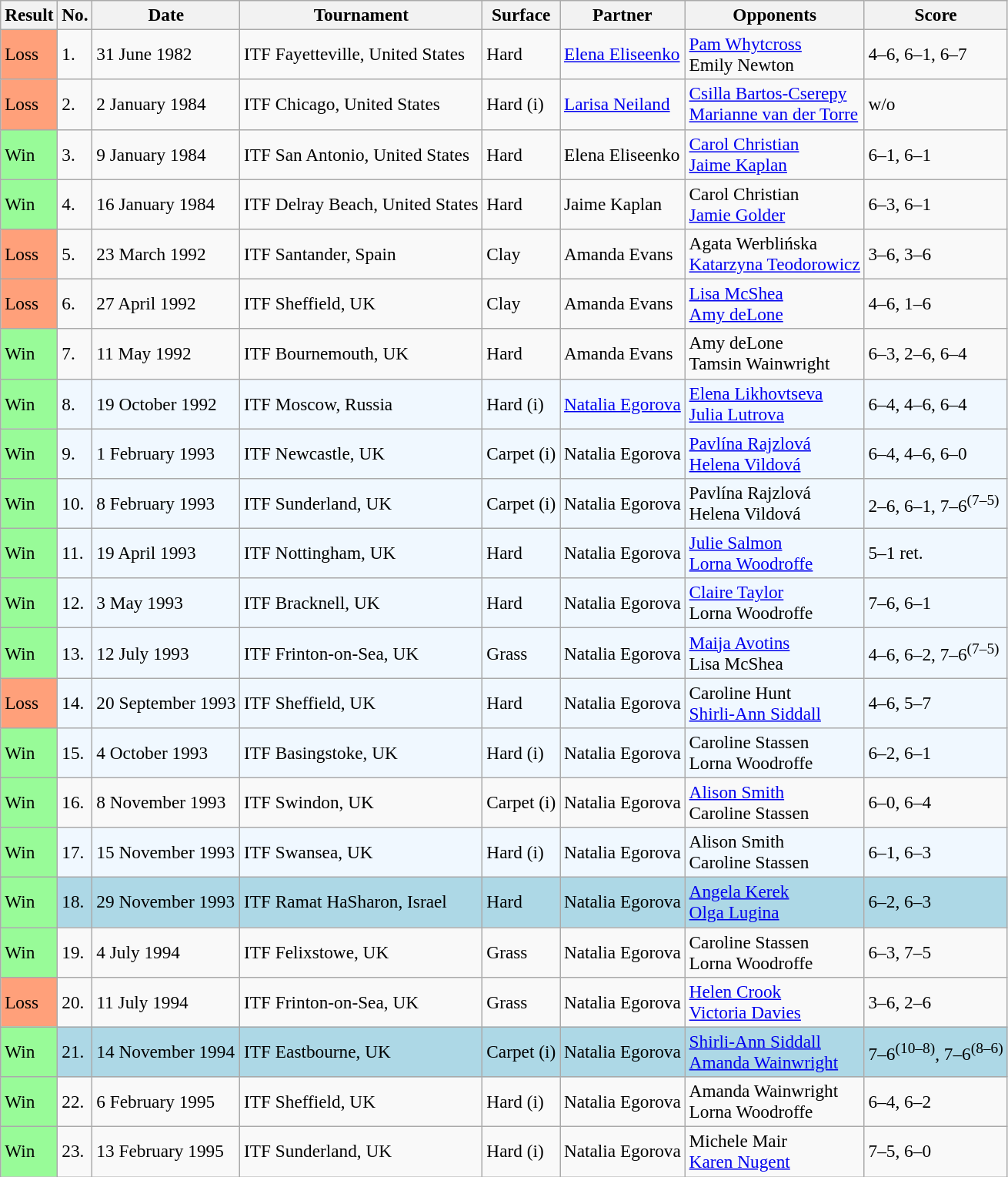<table class="sortable wikitable" style="font-size:97%;">
<tr>
<th style="width:40px">Result</th>
<th>No.</th>
<th>Date</th>
<th>Tournament</th>
<th>Surface</th>
<th>Partner</th>
<th>Opponents</th>
<th class="unsortable">Score</th>
</tr>
<tr>
<td style="background:#ffa07a;">Loss</td>
<td>1.</td>
<td>31 June 1982</td>
<td>ITF Fayetteville, United States</td>
<td>Hard</td>
<td> <a href='#'>Elena Eliseenko</a></td>
<td> <a href='#'>Pam Whytcross</a> <br>  Emily Newton</td>
<td>4–6, 6–1, 6–7</td>
</tr>
<tr>
<td style="background:#ffa07a;">Loss</td>
<td>2.</td>
<td>2 January 1984</td>
<td>ITF Chicago, United States</td>
<td>Hard (i)</td>
<td> <a href='#'>Larisa Neiland</a></td>
<td> <a href='#'>Csilla Bartos-Cserepy</a> <br>  <a href='#'>Marianne van der Torre</a></td>
<td>w/o</td>
</tr>
<tr>
<td style="background:#98fb98;">Win</td>
<td>3.</td>
<td>9 January 1984</td>
<td>ITF San Antonio, United States</td>
<td>Hard</td>
<td> Elena Eliseenko</td>
<td> <a href='#'>Carol Christian</a> <br>  <a href='#'>Jaime Kaplan</a></td>
<td>6–1, 6–1</td>
</tr>
<tr>
<td style="background:#98fb98;">Win</td>
<td>4.</td>
<td>16 January 1984</td>
<td>ITF Delray Beach, United States</td>
<td>Hard</td>
<td> Jaime Kaplan</td>
<td> Carol Christian <br>  <a href='#'>Jamie Golder</a></td>
<td>6–3, 6–1</td>
</tr>
<tr>
<td style="background:#ffa07a;">Loss</td>
<td>5.</td>
<td>23 March 1992</td>
<td>ITF Santander, Spain</td>
<td>Clay</td>
<td> Amanda Evans</td>
<td> Agata Werblińska <br>  <a href='#'>Katarzyna Teodorowicz</a></td>
<td>3–6, 3–6</td>
</tr>
<tr>
<td style="background:#ffa07a;">Loss</td>
<td>6.</td>
<td>27 April 1992</td>
<td>ITF Sheffield, UK</td>
<td>Clay</td>
<td> Amanda Evans</td>
<td> <a href='#'>Lisa McShea</a> <br>  <a href='#'>Amy deLone</a></td>
<td>4–6, 1–6</td>
</tr>
<tr>
<td style="background:#98fb98;">Win</td>
<td>7.</td>
<td>11 May 1992</td>
<td>ITF Bournemouth, UK</td>
<td>Hard</td>
<td> Amanda Evans</td>
<td> Amy deLone <br>  Tamsin Wainwright</td>
<td>6–3, 2–6, 6–4</td>
</tr>
<tr style="background:#f0f8ff;">
<td style="background:#98fb98;">Win</td>
<td>8.</td>
<td>19 October 1992</td>
<td>ITF Moscow, Russia</td>
<td>Hard (i)</td>
<td> <a href='#'>Natalia Egorova</a></td>
<td> <a href='#'>Elena Likhovtseva</a> <br>  <a href='#'>Julia Lutrova</a></td>
<td>6–4, 4–6, 6–4</td>
</tr>
<tr style="background:#f0f8ff;">
<td style="background:#98fb98;">Win</td>
<td>9.</td>
<td>1 February 1993</td>
<td>ITF Newcastle, UK</td>
<td>Carpet (i)</td>
<td> Natalia Egorova</td>
<td> <a href='#'>Pavlína Rajzlová</a> <br>  <a href='#'>Helena Vildová</a></td>
<td>6–4, 4–6, 6–0</td>
</tr>
<tr style="background:#f0f8ff;">
<td style="background:#98fb98;">Win</td>
<td>10.</td>
<td>8 February 1993</td>
<td>ITF Sunderland, UK</td>
<td>Carpet (i)</td>
<td> Natalia Egorova</td>
<td> Pavlína Rajzlová <br>  Helena Vildová</td>
<td>2–6, 6–1, 7–6<sup>(7–5)</sup></td>
</tr>
<tr style="background:#f0f8ff;">
<td style="background:#98fb98;">Win</td>
<td>11.</td>
<td>19 April 1993</td>
<td>ITF Nottingham, UK</td>
<td>Hard</td>
<td> Natalia Egorova</td>
<td> <a href='#'>Julie Salmon</a> <br>  <a href='#'>Lorna Woodroffe</a></td>
<td>5–1 ret.</td>
</tr>
<tr style="background:#f0f8ff;">
<td style="background:#98fb98;">Win</td>
<td>12.</td>
<td>3 May 1993</td>
<td>ITF Bracknell, UK</td>
<td>Hard</td>
<td> Natalia Egorova</td>
<td> <a href='#'>Claire Taylor</a> <br>  Lorna Woodroffe</td>
<td>7–6, 6–1</td>
</tr>
<tr style="background:#f0f8ff;">
<td style="background:#98fb98;">Win</td>
<td>13.</td>
<td>12 July 1993</td>
<td>ITF Frinton-on-Sea, UK</td>
<td>Grass</td>
<td> Natalia Egorova</td>
<td> <a href='#'>Maija Avotins</a> <br>  Lisa McShea</td>
<td>4–6, 6–2, 7–6<sup>(7–5)</sup></td>
</tr>
<tr style="background:#f0f8ff;">
<td style="background:#ffa07a;">Loss</td>
<td>14.</td>
<td>20 September 1993</td>
<td>ITF Sheffield, UK</td>
<td>Hard</td>
<td> Natalia Egorova</td>
<td> Caroline Hunt <br>  <a href='#'>Shirli-Ann Siddall</a></td>
<td>4–6, 5–7</td>
</tr>
<tr style="background:#f0f8ff;">
<td style="background:#98fb98;">Win</td>
<td>15.</td>
<td>4 October 1993</td>
<td>ITF Basingstoke, UK</td>
<td>Hard (i)</td>
<td> Natalia Egorova</td>
<td> Caroline Stassen <br>  Lorna Woodroffe</td>
<td>6–2, 6–1</td>
</tr>
<tr>
<td style="background:#98fb98;">Win</td>
<td>16.</td>
<td>8 November 1993</td>
<td>ITF Swindon, UK</td>
<td>Carpet (i)</td>
<td> Natalia Egorova</td>
<td> <a href='#'>Alison Smith</a> <br>  Caroline Stassen</td>
<td>6–0, 6–4</td>
</tr>
<tr style="background:#f0f8ff;">
<td style="background:#98fb98;">Win</td>
<td>17.</td>
<td>15 November 1993</td>
<td>ITF Swansea, UK</td>
<td>Hard (i)</td>
<td> Natalia Egorova</td>
<td> Alison Smith <br>  Caroline Stassen</td>
<td>6–1, 6–3</td>
</tr>
<tr style="background:lightblue;">
<td style="background:#98fb98;">Win</td>
<td>18.</td>
<td>29 November 1993</td>
<td>ITF Ramat HaSharon, Israel</td>
<td>Hard</td>
<td> Natalia Egorova</td>
<td> <a href='#'>Angela Kerek</a> <br>  <a href='#'>Olga Lugina</a></td>
<td>6–2, 6–3</td>
</tr>
<tr>
<td style="background:#98fb98;">Win</td>
<td>19.</td>
<td>4 July 1994</td>
<td>ITF Felixstowe, UK</td>
<td>Grass</td>
<td> Natalia Egorova</td>
<td> Caroline Stassen <br>  Lorna Woodroffe</td>
<td>6–3, 7–5</td>
</tr>
<tr>
<td style="background:#ffa07a;">Loss</td>
<td>20.</td>
<td>11 July 1994</td>
<td>ITF Frinton-on-Sea, UK</td>
<td>Grass</td>
<td> Natalia Egorova</td>
<td> <a href='#'>Helen Crook</a> <br>  <a href='#'>Victoria Davies</a></td>
<td>3–6, 2–6</td>
</tr>
<tr style="background:lightblue;">
<td style="background:#98fb98;">Win</td>
<td>21.</td>
<td>14 November 1994</td>
<td>ITF Eastbourne, UK</td>
<td>Carpet (i)</td>
<td> Natalia Egorova</td>
<td> <a href='#'>Shirli-Ann Siddall</a> <br>  <a href='#'>Amanda Wainwright</a></td>
<td>7–6<sup>(10–8)</sup>, 7–6<sup>(8–6)</sup></td>
</tr>
<tr>
<td style="background:#98fb98;">Win</td>
<td>22.</td>
<td>6 February 1995</td>
<td>ITF Sheffield, UK</td>
<td>Hard (i)</td>
<td> Natalia Egorova</td>
<td> Amanda Wainwright <br>  Lorna Woodroffe</td>
<td>6–4, 6–2</td>
</tr>
<tr>
<td style="background:#98fb98;">Win</td>
<td>23.</td>
<td>13 February 1995</td>
<td>ITF Sunderland, UK</td>
<td>Hard (i)</td>
<td> Natalia Egorova</td>
<td> Michele Mair <br>  <a href='#'>Karen Nugent</a></td>
<td>7–5, 6–0</td>
</tr>
</table>
